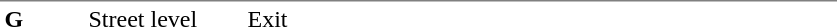<table table border=0 cellspacing=0 cellpadding=3>
<tr>
<td style="border-top:solid 1px gray;" width=50 valign=top><strong>G</strong></td>
<td style="border-top:solid 1px gray;" width=100 valign=top>Street level</td>
<td style="border-top:solid 1px gray;" width=390 valign=top>Exit</td>
</tr>
</table>
